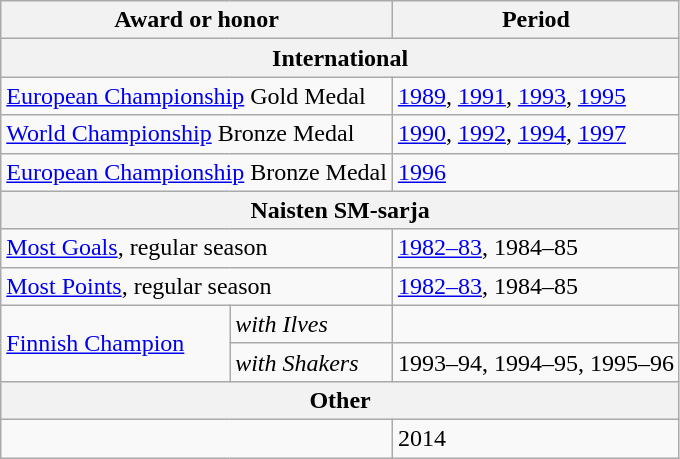<table class="wikitable">
<tr>
<th colspan="2" scope="col">Award or honor</th>
<th scope="col">Period</th>
</tr>
<tr>
<th colspan="3">International</th>
</tr>
<tr>
<td colspan="2"><a href='#'>European Championship</a> Gold Medal</td>
<td><a href='#'>1989</a>, <a href='#'>1991</a>, <a href='#'>1993</a>, <a href='#'>1995</a></td>
</tr>
<tr>
<td colspan="2"><a href='#'>World Championship</a> Bronze Medal</td>
<td><a href='#'>1990</a>, <a href='#'>1992</a>, <a href='#'>1994</a>, <a href='#'>1997</a></td>
</tr>
<tr>
<td colspan="2"><a href='#'>European Championship</a> Bronze Medal</td>
<td><a href='#'>1996</a></td>
</tr>
<tr>
<th colspan="3">Naisten SM-sarja</th>
</tr>
<tr>
<td colspan="2"><a href='#'>Most Goals</a>, regular season</td>
<td><a href='#'>1982–83</a>, 1984–85</td>
</tr>
<tr>
<td colspan="2"><a href='#'>Most Points</a>, regular season</td>
<td><a href='#'>1982–83</a>, 1984–85</td>
</tr>
<tr>
<td rowspan="2"><a href='#'>Finnish Champion</a></td>
<td><em>with Ilves</em></td>
<td></td>
</tr>
<tr>
<td><em>with Shakers</em></td>
<td>1993–94, 1994–95, 1995–96</td>
</tr>
<tr>
<th colspan="3">Other</th>
</tr>
<tr>
<td colspan="2"></td>
<td>2014</td>
</tr>
</table>
